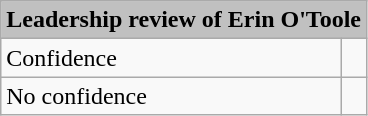<table class="wikitable" style="text-align:center;">
<tr>
<td colspan="3"  style="text-align:center; background:silver;"><strong>Leadership review of Erin O'Toole</strong></td>
</tr>
<tr>
<td style="text-align:left;">Confidence</td>
<td></td>
</tr>
<tr>
<td style="text-align:left;">No confidence</td>
<td></td>
</tr>
</table>
